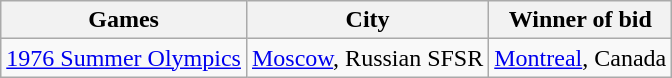<table class="wikitable">
<tr>
<th>Games</th>
<th>City</th>
<th>Winner of bid</th>
</tr>
<tr>
<td><a href='#'>1976 Summer Olympics</a></td>
<td><a href='#'>Moscow</a>, Russian SFSR</td>
<td><a href='#'>Montreal</a>, Canada</td>
</tr>
</table>
